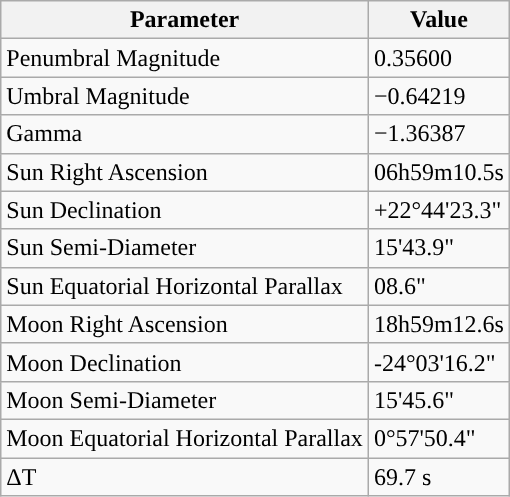<table class="wikitable">
<tr>
<th>Parameter</th>
<th>Value</th>
</tr>
<tr>
<td>Penumbral Magnitude</td>
<td>0.35600</td>
</tr>
<tr>
<td>Umbral Magnitude</td>
<td>−0.64219</td>
</tr>
<tr>
<td>Gamma</td>
<td>−1.36387</td>
</tr>
<tr>
<td>Sun Right Ascension</td>
<td>06h59m10.5s</td>
</tr>
<tr>
<td>Sun Declination</td>
<td>+22°44'23.3"</td>
</tr>
<tr>
<td>Sun Semi-Diameter</td>
<td>15'43.9"</td>
</tr>
<tr>
<td>Sun Equatorial Horizontal Parallax</td>
<td>08.6"</td>
</tr>
<tr>
<td>Moon Right Ascension</td>
<td>18h59m12.6s</td>
</tr>
<tr>
<td>Moon Declination</td>
<td>-24°03'16.2"</td>
</tr>
<tr>
<td>Moon Semi-Diameter</td>
<td>15'45.6"</td>
</tr>
<tr>
<td>Moon Equatorial Horizontal Parallax</td>
<td>0°57'50.4"</td>
</tr>
<tr>
<td>ΔT</td>
<td>69.7 s</td>
</tr>
</table>
